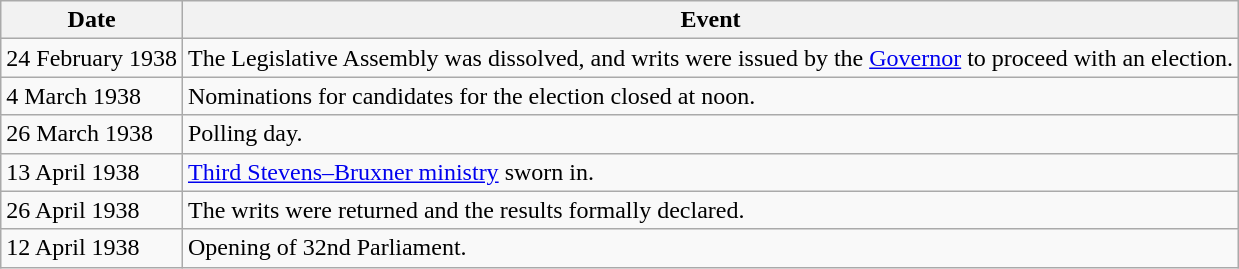<table class="wikitable">
<tr>
<th>Date</th>
<th>Event</th>
</tr>
<tr>
<td>24 February 1938</td>
<td>The Legislative Assembly was dissolved, and writs were issued by the <a href='#'>Governor</a> to proceed with an election.</td>
</tr>
<tr>
<td>4 March 1938</td>
<td>Nominations for candidates for the election closed at noon.</td>
</tr>
<tr>
<td>26 March 1938</td>
<td>Polling day.</td>
</tr>
<tr>
<td>13 April 1938</td>
<td><a href='#'>Third Stevens–Bruxner ministry</a> sworn in.</td>
</tr>
<tr>
<td>26 April 1938</td>
<td>The writs were returned and the results formally declared.</td>
</tr>
<tr>
<td>12 April 1938</td>
<td>Opening of 32nd Parliament.</td>
</tr>
</table>
